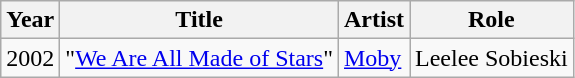<table class="wikitable">
<tr>
<th>Year</th>
<th>Title</th>
<th>Artist</th>
<th>Role</th>
</tr>
<tr>
<td>2002</td>
<td>"<a href='#'>We Are All Made of Stars</a>"</td>
<td><a href='#'>Moby</a></td>
<td>Leelee Sobieski</td>
</tr>
</table>
